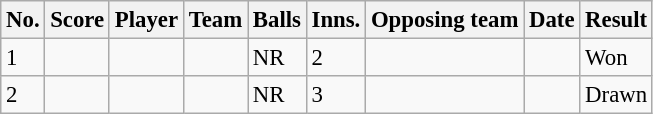<table class="wikitable sortable" style="font-size:95%">
<tr>
<th>No.</th>
<th>Score</th>
<th>Player</th>
<th>Team</th>
<th>Balls</th>
<th>Inns.</th>
<th>Opposing team</th>
<th>Date</th>
<th>Result</th>
</tr>
<tr>
<td>1</td>
<td></td>
<td></td>
<td></td>
<td>NR</td>
<td>2</td>
<td></td>
<td></td>
<td>Won</td>
</tr>
<tr>
<td>2</td>
<td></td>
<td></td>
<td></td>
<td>NR</td>
<td>3</td>
<td></td>
<td></td>
<td>Drawn</td>
</tr>
</table>
